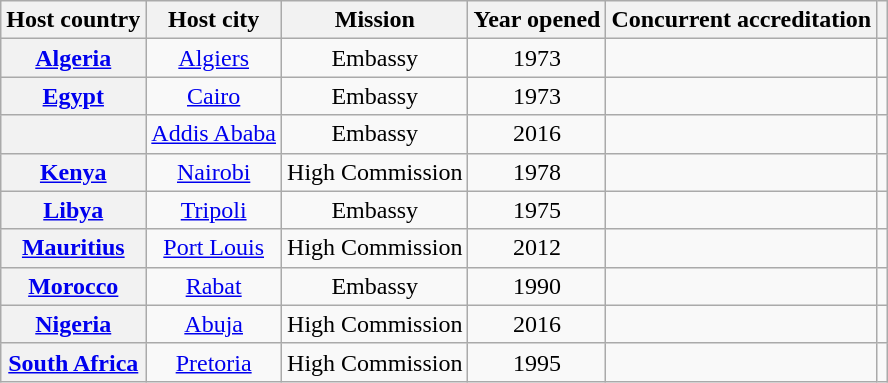<table class="wikitable plainrowheaders" style="text-align:center;">
<tr>
<th scope="col">Host country</th>
<th scope="col">Host city</th>
<th scope="col">Mission</th>
<th scope="col">Year opened</th>
<th scope="col">Concurrent accreditation</th>
<th scope="col"></th>
</tr>
<tr>
<th scope="row"> <a href='#'>Algeria</a></th>
<td><a href='#'>Algiers</a></td>
<td>Embassy</td>
<td>1973</td>
<td></td>
<td></td>
</tr>
<tr>
<th scope="row"> <a href='#'>Egypt</a></th>
<td><a href='#'>Cairo</a></td>
<td>Embassy</td>
<td>1973</td>
<td></td>
<td></td>
</tr>
<tr>
<th scope="row"></th>
<td><a href='#'>Addis Ababa</a></td>
<td>Embassy</td>
<td>2016</td>
<td></td>
<td></td>
</tr>
<tr>
<th scope="row"> <a href='#'>Kenya</a></th>
<td><a href='#'>Nairobi</a></td>
<td>High Commission</td>
<td>1978</td>
<td></td>
<td></td>
</tr>
<tr>
<th scope="row"> <a href='#'>Libya</a></th>
<td><a href='#'>Tripoli</a></td>
<td>Embassy</td>
<td>1975</td>
<td></td>
<td></td>
</tr>
<tr>
<th scope="row"> <a href='#'>Mauritius</a></th>
<td><a href='#'>Port Louis</a></td>
<td>High Commission</td>
<td>2012</td>
<td></td>
<td></td>
</tr>
<tr>
<th scope="row"> <a href='#'>Morocco</a></th>
<td><a href='#'>Rabat</a></td>
<td>Embassy</td>
<td>1990</td>
<td></td>
<td></td>
</tr>
<tr>
<th scope="row"> <a href='#'>Nigeria</a></th>
<td><a href='#'>Abuja</a></td>
<td>High Commission</td>
<td>2016</td>
<td></td>
<td></td>
</tr>
<tr>
<th scope="row"> <a href='#'>South Africa</a></th>
<td><a href='#'>Pretoria</a></td>
<td>High Commission</td>
<td>1995</td>
<td></td>
<td></td>
</tr>
</table>
